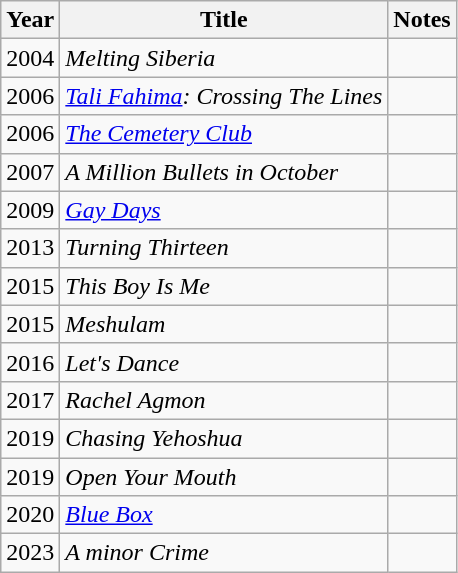<table class="wikitable sortable">
<tr>
<th>Year</th>
<th>Title</th>
<th>Notes</th>
</tr>
<tr>
<td>2004</td>
<td><em>Melting Siberia</em></td>
<td></td>
</tr>
<tr>
<td>2006</td>
<td><em><a href='#'>Tali Fahima</a>: Crossing The Lines</em></td>
<td></td>
</tr>
<tr>
<td>2006</td>
<td><em><a href='#'>The Cemetery Club</a></em></td>
<td></td>
</tr>
<tr>
<td>2007</td>
<td><em>A Million Bullets in October</em></td>
<td></td>
</tr>
<tr>
<td>2009</td>
<td><em><a href='#'>Gay Days</a></em></td>
<td></td>
</tr>
<tr>
<td>2013</td>
<td><em>Turning Thirteen</em></td>
<td></td>
</tr>
<tr>
<td>2015</td>
<td><em>This Boy Is Me</em></td>
<td></td>
</tr>
<tr>
<td>2015</td>
<td><em>Meshulam</em></td>
<td></td>
</tr>
<tr>
<td>2016</td>
<td><em>Let's Dance</em></td>
<td></td>
</tr>
<tr>
<td>2017</td>
<td><em>Rachel Agmon</em></td>
<td></td>
</tr>
<tr>
<td>2019</td>
<td><em>Chasing Yehoshua</em></td>
<td></td>
</tr>
<tr>
<td>2019</td>
<td><em>Open Your Mouth</em></td>
<td></td>
</tr>
<tr>
<td>2020</td>
<td><em><a href='#'>Blue Box</a></em></td>
<td></td>
</tr>
<tr>
<td>2023</td>
<td><em>A minor Crime</em></td>
<td></td>
</tr>
</table>
